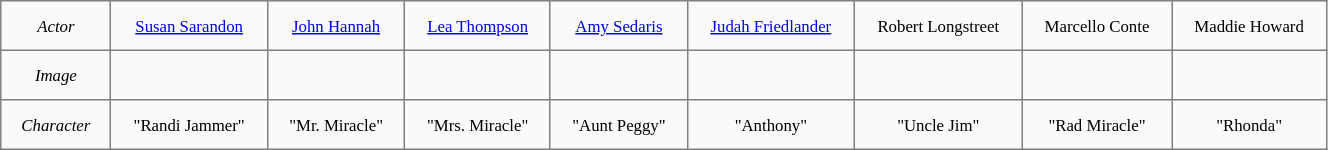<table style="float:center;border:1px light gray;border-collapse:collapse;background:#fafafa;font-size:70%;" cellpadding=10px width=70%>
<tr style="text-align:center;">
<td style="border:1px solid gray;"><em>Actor</em></td>
<td style="border:1px solid gray;"><a href='#'>Susan Sarandon</a></td>
<td style="border:1px solid gray;"><a href='#'>John Hannah</a></td>
<td style="border:1px solid gray;"><a href='#'>Lea Thompson</a></td>
<td style="border:1px solid gray;"><a href='#'>Amy Sedaris</a></td>
<td style="border:1px solid gray;"><a href='#'>Judah Friedlander</a></td>
<td style="border:1px solid gray;">Robert Longstreet</td>
<td style="border:1px solid gray;">Marcello Conte</td>
<td style="border:1px solid gray;">Maddie Howard</td>
</tr>
<tr style="text-align:center;">
<td style="border:1px solid gray;"><em>Image</em></td>
<td style="border:1px solid gray;"></td>
<td style="border:1px solid gray;"></td>
<td style="border:1px solid gray;"></td>
<td style="border:1px solid gray;"></td>
<td style="border:1px solid gray;"></td>
<td style="border:1px solid gray;"></td>
<td style="border:1px solid gray;"></td>
<td style="border:1px solid gray;"></td>
</tr>
<tr style="text-align:center;">
<td style="border:1px solid gray;"><em>Character</em></td>
<td style="border:1px solid gray;">"Randi Jammer"</td>
<td style="border:1px solid gray;">"Mr. Miracle"</td>
<td style="border:1px solid gray;">"Mrs. Miracle"</td>
<td style="border:1px solid gray;">"Aunt Peggy"</td>
<td style="border:1px solid gray;">"Anthony"</td>
<td style="border:1px solid gray;">"Uncle Jim"</td>
<td style="border:1px solid gray;">"Rad Miracle"</td>
<td style="border:1px solid gray;">"Rhonda"</td>
</tr>
</table>
